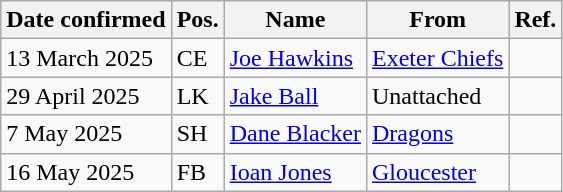<table class="wikitable">
<tr>
<th>Date confirmed</th>
<th>Pos.</th>
<th>Name</th>
<th>From</th>
<th>Ref.</th>
</tr>
<tr>
<td>13 March 2025</td>
<td>CE</td>
<td><a href='#'>Joe Hawkins</a></td>
<td><a href='#'>Exeter Chiefs</a></td>
<td></td>
</tr>
<tr>
<td>29 April 2025</td>
<td>LK</td>
<td><a href='#'>Jake Ball</a></td>
<td>Unattached</td>
<td></td>
</tr>
<tr>
<td>7 May 2025</td>
<td>SH</td>
<td><a href='#'>Dane Blacker</a></td>
<td><a href='#'>Dragons</a></td>
<td></td>
</tr>
<tr>
<td>16 May 2025</td>
<td>FB</td>
<td><a href='#'>Ioan Jones</a></td>
<td><a href='#'>Gloucester</a></td>
<td></td>
</tr>
</table>
